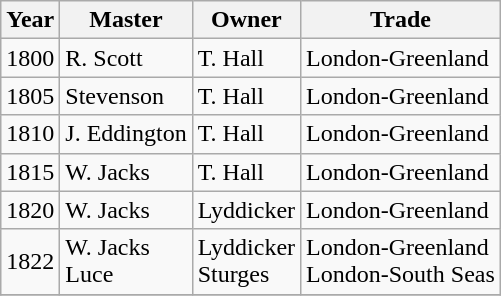<table class="sortable wikitable">
<tr>
<th>Year</th>
<th>Master</th>
<th>Owner</th>
<th>Trade</th>
</tr>
<tr>
<td>1800</td>
<td>R. Scott</td>
<td>T. Hall</td>
<td>London-Greenland</td>
</tr>
<tr>
<td>1805</td>
<td>Stevenson</td>
<td>T. Hall</td>
<td>London-Greenland</td>
</tr>
<tr>
<td>1810</td>
<td>J. Eddington</td>
<td>T. Hall</td>
<td>London-Greenland</td>
</tr>
<tr>
<td>1815</td>
<td>W. Jacks</td>
<td>T. Hall</td>
<td>London-Greenland</td>
</tr>
<tr>
<td>1820</td>
<td>W. Jacks</td>
<td>Lyddicker</td>
<td>London-Greenland</td>
</tr>
<tr>
<td>1822</td>
<td>W. Jacks<br>Luce</td>
<td>Lyddicker<br>Sturges</td>
<td>London-Greenland<br>London-South Seas</td>
</tr>
<tr>
</tr>
</table>
